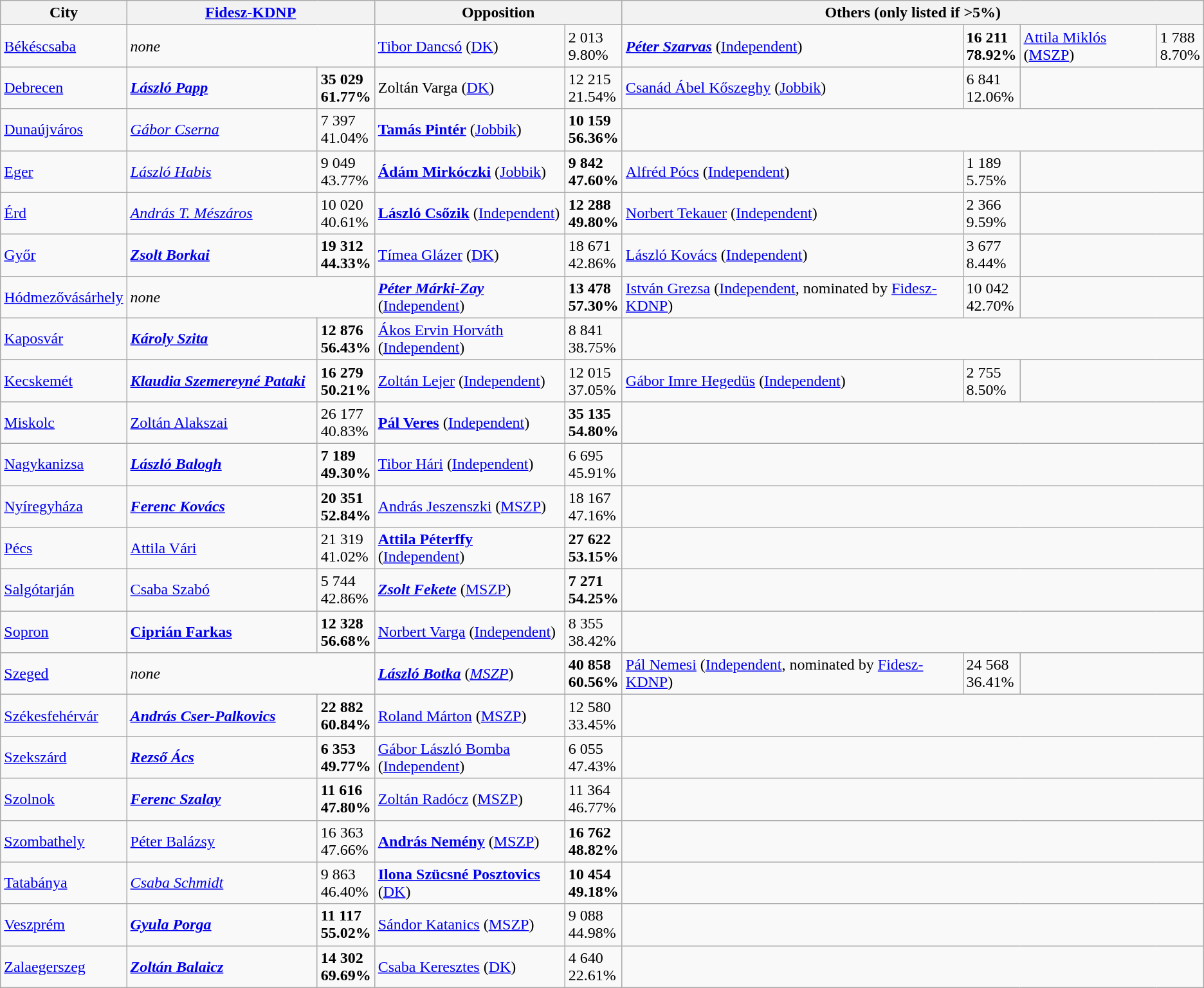<table class="wikitable">
<tr>
<th>City</th>
<th colspan=2><a href='#'>Fidesz-KDNP</a></th>
<th colspan=2>Opposition</th>
<th colspan=4>Others (only listed if >5%)</th>
</tr>
<tr>
<td><a href='#'>Békéscsaba</a></td>
<td colspan=2><em>none</em></td>
<td><a href='#'>Tibor Dancsó</a> (<a href='#'>DK</a>)</td>
<td>2 013<br>9.80%</td>
<td><strong><em><a href='#'>Péter Szarvas</a></em></strong> (<a href='#'>Independent</a>)</td>
<td><strong>16 211</strong><br><strong>78.92%</strong></td>
<td><a href='#'>Attila Miklós</a> (<a href='#'>MSZP</a>)</td>
<td>1 788<br>8.70%</td>
</tr>
<tr>
<td><a href='#'>Debrecen</a></td>
<td width="190"><strong><em><a href='#'>László Papp</a></em></strong></td>
<td><strong>35 029</strong><br><strong>61.77%</strong></td>
<td width="190">Zoltán Varga (<a href='#'>DK</a>)</td>
<td>12 215<br>21.54%</td>
<td><a href='#'>Csanád Ábel Kőszeghy</a> (<a href='#'>Jobbik</a>)</td>
<td>6 841<br>12.06%</td>
<td colspan=2></td>
</tr>
<tr>
<td><a href='#'>Dunaújváros</a></td>
<td><em><a href='#'>Gábor Cserna</a></em></td>
<td>7 397<br>41.04%</td>
<td><strong><a href='#'>Tamás Pintér</a></strong> (<a href='#'>Jobbik</a>)</td>
<td><strong>10 159<br>56.36%</strong></td>
<td colspan=4></td>
</tr>
<tr>
<td><a href='#'>Eger</a></td>
<td><em><a href='#'>László Habis</a></em></td>
<td>9 049<br>43.77%</td>
<td><strong><a href='#'>Ádám Mirkóczki</a></strong> (<a href='#'>Jobbik</a>)</td>
<td><strong>9 842<br>47.60%</strong></td>
<td><a href='#'>Alfréd Pócs</a> (<a href='#'>Independent</a>)</td>
<td>1 189<br>5.75%</td>
<td colspan=2></td>
</tr>
<tr>
<td><a href='#'>Érd</a></td>
<td><em><a href='#'>András T. Mészáros</a></em></td>
<td>10 020<br>40.61%</td>
<td><strong><a href='#'>László Csőzik</a></strong> (<a href='#'>Independent</a>)</td>
<td><strong>12 288<br>49.80%</strong></td>
<td><a href='#'>Norbert Tekauer</a> (<a href='#'>Independent</a>)</td>
<td>2 366<br>9.59%</td>
<td colspan=2></td>
</tr>
<tr>
<td><a href='#'>Győr</a></td>
<td><strong><em><a href='#'>Zsolt Borkai</a></em></strong></td>
<td><strong>19 312<br>44.33%</strong></td>
<td><a href='#'>Tímea Glázer</a> (<a href='#'>DK</a>)</td>
<td>18 671<br>42.86%</td>
<td><a href='#'>László Kovács</a> (<a href='#'>Independent</a>)</td>
<td>3 677<br>8.44%</td>
<td colspan=2></td>
</tr>
<tr>
<td><a href='#'>Hódmezővásárhely</a></td>
<td colspan=2><em>none</em></td>
<td><strong><em><a href='#'>Péter Márki-Zay</a></em></strong> (<a href='#'>Independent</a>)</td>
<td><strong>13 478<br>57.30%</strong></td>
<td><a href='#'>István Grezsa</a> (<a href='#'>Independent</a>, nominated by <a href='#'>Fidesz-KDNP</a>)</td>
<td>10 042<br>42.70%</td>
<td colspan=4></td>
</tr>
<tr>
<td><a href='#'>Kaposvár</a></td>
<td><strong><em><a href='#'>Károly Szita</a></em></strong></td>
<td><strong>12 876<br>56.43%</strong></td>
<td><a href='#'>Ákos Ervin Horváth</a> (<a href='#'>Independent</a>)</td>
<td>8 841<br>38.75%</td>
<td colspan=4></td>
</tr>
<tr>
<td><a href='#'>Kecskemét</a></td>
<td><strong><em><a href='#'>Klaudia Szemereyné Pataki</a></em></strong></td>
<td><strong>16 279<br>50.21%</strong></td>
<td><a href='#'>Zoltán Lejer</a> (<a href='#'>Independent</a>)</td>
<td>12 015<br>37.05%</td>
<td><a href='#'>Gábor Imre Hegedüs</a> (<a href='#'>Independent</a>)</td>
<td>2 755<br>8.50%</td>
<td colspan=2></td>
</tr>
<tr>
<td><a href='#'>Miskolc</a></td>
<td><a href='#'>Zoltán Alakszai</a></td>
<td>26 177<br>40.83%</td>
<td><strong><a href='#'>Pál Veres</a></strong> (<a href='#'>Independent</a>)</td>
<td><strong>35 135<br>54.80%</strong></td>
<td colspan=4></td>
</tr>
<tr>
<td><a href='#'>Nagykanizsa</a></td>
<td><strong><em><a href='#'>László Balogh</a></em></strong></td>
<td><strong>7 189<br>49.30%</strong></td>
<td><a href='#'>Tibor Hári</a> (<a href='#'>Independent</a>)</td>
<td>6 695<br>45.91%</td>
<td colspan=4></td>
</tr>
<tr>
<td><a href='#'>Nyíregyháza</a></td>
<td><strong><em><a href='#'>Ferenc Kovács</a></em></strong></td>
<td><strong>20 351<br>52.84%</strong></td>
<td><a href='#'>András Jeszenszki</a> (<a href='#'>MSZP</a>)</td>
<td>18 167<br>47.16%</td>
<td colspan=4></td>
</tr>
<tr>
<td><a href='#'>Pécs</a></td>
<td><a href='#'>Attila Vári</a></td>
<td>21 319<br>41.02%</td>
<td><strong><a href='#'>Attila Péterffy</a></strong> (<a href='#'>Independent</a>)</td>
<td><strong>27 622<br>53.15%</strong></td>
<td colspan=4></td>
</tr>
<tr>
<td><a href='#'>Salgótarján</a></td>
<td><a href='#'>Csaba Szabó</a></td>
<td>5 744<br>42.86%</td>
<td><strong><em><a href='#'>Zsolt Fekete</a></em></strong> (<a href='#'>MSZP</a>)</td>
<td><strong>7 271<br>54.25%</strong></td>
<td colspan=4></td>
</tr>
<tr>
<td><a href='#'>Sopron</a></td>
<td><strong><a href='#'>Ciprián Farkas</a></strong></td>
<td><strong>12 328<br>56.68%</strong></td>
<td><a href='#'>Norbert Varga</a> (<a href='#'>Independent</a>)</td>
<td>8 355<br>38.42%</td>
<td colspan=4></td>
</tr>
<tr>
<td><a href='#'>Szeged</a></td>
<td colspan=2><em>none</em></td>
<td><strong><em><a href='#'>László Botka</a></em></strong> (<em><a href='#'>MSZP</a></em>)</td>
<td><strong>40 858<br>60.56%</strong></td>
<td><a href='#'>Pál Nemesi</a> (<a href='#'>Independent</a>, nominated by <a href='#'>Fidesz-KDNP</a>)</td>
<td>24 568<br>36.41%</td>
<td colspan=2></td>
</tr>
<tr>
<td><a href='#'>Székesfehérvár</a></td>
<td><strong><em><a href='#'>András Cser-Palkovics</a></em></strong></td>
<td><strong>22 882<br>60.84%</strong></td>
<td><a href='#'>Roland Márton</a> (<a href='#'>MSZP</a>)</td>
<td>12 580<br>33.45%</td>
<td colspan=4></td>
</tr>
<tr>
<td><a href='#'>Szekszárd</a></td>
<td><strong><em><a href='#'>Rezső Ács</a></em></strong></td>
<td><strong>6 353<br>49.77%</strong></td>
<td><a href='#'>Gábor László Bomba</a> (<a href='#'>Independent</a>)</td>
<td>6 055<br>47.43%</td>
<td colspan=4></td>
</tr>
<tr>
<td><a href='#'>Szolnok</a></td>
<td><strong><em><a href='#'>Ferenc Szalay</a></em></strong></td>
<td><strong>11 616<br>47.80%</strong></td>
<td><a href='#'>Zoltán Radócz</a> (<a href='#'>MSZP</a>)</td>
<td>11 364<br>46.77%</td>
<td colspan=4></td>
</tr>
<tr>
<td><a href='#'>Szombathely</a></td>
<td><a href='#'>Péter Balázsy</a></td>
<td>16 363<br>47.66%</td>
<td><strong><a href='#'>András Nemény</a></strong> (<a href='#'>MSZP</a>)</td>
<td><strong>16 762<br>48.82%</strong></td>
<td colspan=4></td>
</tr>
<tr>
<td><a href='#'>Tatabánya</a></td>
<td><em><a href='#'>Csaba Schmidt</a></em></td>
<td>9 863<br>46.40%</td>
<td><strong><a href='#'>Ilona Szücsné Posztovics</a></strong> (<a href='#'>DK</a>)</td>
<td><strong>10 454<br>49.18%</strong></td>
<td colspan=4></td>
</tr>
<tr>
<td><a href='#'>Veszprém</a></td>
<td><strong><em><a href='#'>Gyula Porga</a></em></strong></td>
<td><strong>11 117<br>55.02%</strong></td>
<td><a href='#'>Sándor Katanics</a> (<a href='#'>MSZP</a>)</td>
<td>9 088<br>44.98%</td>
<td colspan=4></td>
</tr>
<tr>
<td><a href='#'>Zalaegerszeg</a></td>
<td><strong><em><a href='#'>Zoltán Balaicz</a></em></strong></td>
<td><strong>14 302<br>69.69%</strong></td>
<td><a href='#'>Csaba Keresztes</a> (<a href='#'>DK</a>)</td>
<td>4 640<br>22.61%</td>
<td colspan=4></td>
</tr>
</table>
